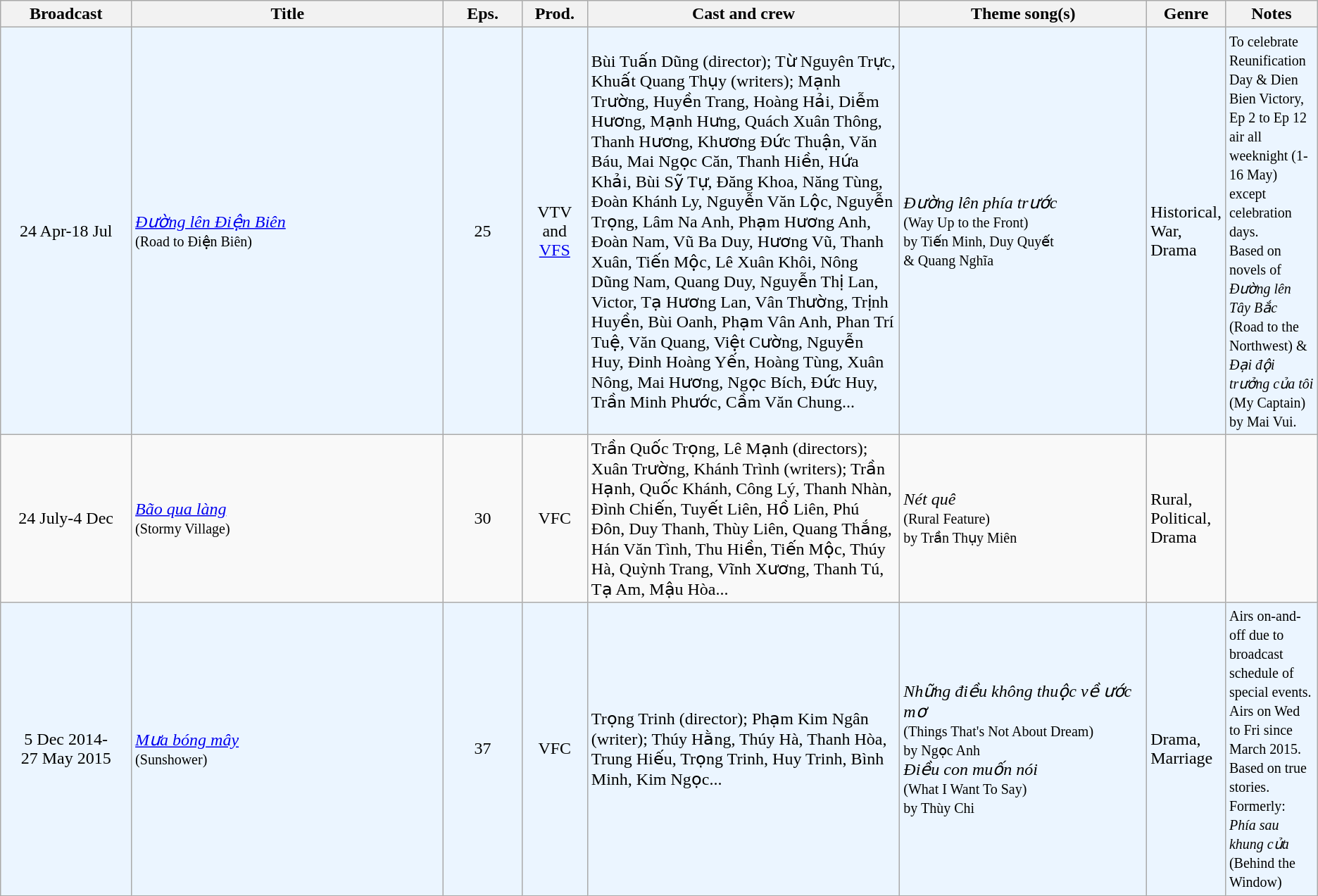<table class="wikitable sortable">
<tr>
<th style="width:10%;">Broadcast</th>
<th style="width:24%;">Title</th>
<th style="width:6%;">Eps.</th>
<th style="width:5%;">Prod.</th>
<th style="width:24%;">Cast and crew</th>
<th style="width:19%;">Theme song(s)</th>
<th style="width:5%;">Genre</th>
<th style="width:7%;">Notes</th>
</tr>
<tr ---- bgcolor="#ebf5ff">
<td style="text-align:center;">24 Apr-18 Jul <br></td>
<td><em><a href='#'>Đường lên Điện Biên</a></em> <br><small>(Road to Điện Biên)</small></td>
<td style="text-align:center;">25</td>
<td style="text-align:center;">VTV<br>and<br><a href='#'>VFS</a></td>
<td>Bùi Tuấn Dũng (director); Từ Nguyên Trực, Khuất Quang Thụy (writers); Mạnh Trường, Huyền Trang, Hoàng Hải, Diễm Hương, Mạnh Hưng, Quách Xuân Thông, Thanh Hương, Khương Đức Thuận, Văn Báu, Mai Ngọc Căn, Thanh Hiền, Hứa Khải, Bùi Sỹ Tự, Đăng Khoa, Năng Tùng, Đoàn Khánh Ly, Nguyễn Văn Lộc, Nguyễn Trọng, Lâm Na Anh, Phạm Hương Anh, Đoàn Nam, Vũ Ba Duy, Hương Vũ, Thanh Xuân, Tiến Mộc, Lê Xuân Khôi, Nông Dũng Nam, Quang Duy, Nguyễn Thị Lan, Victor, Tạ Hương Lan, Vân Thường, Trịnh Huyền, Bùi Oanh, Phạm Vân Anh, Phan Trí Tuệ, Văn Quang, Việt Cường, Nguyễn Huy, Đinh Hoàng Yến, Hoàng Tùng, Xuân Nông, Mai Hương, Ngọc Bích, Đức Huy, Trần Minh Phước, Cầm Văn Chung...</td>
<td><em>Đường lên phía trước</em> <br><small>(Way Up to the Front)<br>by Tiến Minh, Duy Quyết <br>& Quang Nghĩa</small></td>
<td>Historical, War, Drama</td>
<td><small>To celebrate Reunification Day & Dien Bien Victory, Ep 2 to Ep 12 air all weeknight (1-16 May) except celebration days. <br>Based on novels of <em>Đường lên Tây Bắc</em> (Road to the Northwest) & <em>Đại đội trưởng của tôi</em> (My Captain) by Mai Vui.</small></td>
</tr>
<tr>
<td style="text-align:center;">24 July-4 Dec <br></td>
<td><em><a href='#'>Bão qua làng</a></em> <br><small>(Stormy Village)</small></td>
<td style="text-align:center;">30</td>
<td style="text-align:center;">VFC</td>
<td>Trần Quốc Trọng, Lê Mạnh (directors); Xuân Trường, Khánh Trình (writers); Trần Hạnh, Quốc Khánh, Công Lý, Thanh Nhàn, Đình Chiến, Tuyết Liên, Hồ Liên, Phú Đôn, Duy Thanh, Thùy Liên, Quang Thắng, Hán Văn Tình, Thu Hiền, Tiến Mộc, Thúy Hà, Quỳnh Trang, Vĩnh Xương, Thanh Tú, Tạ Am, Mậu Hòa...</td>
<td><em>Nét quê</em> <br><small>(Rural Feature)</small><br><small>by Trần Thụy Miên</small></td>
<td>Rural, Political, Drama</td>
<td></td>
</tr>
<tr ---- bgcolor="#ebf5ff">
<td style="text-align:center;">5 Dec 2014-<br>27 May 2015 <br></td>
<td><em><a href='#'>Mưa bóng mây</a></em> <br><small>(Sunshower)</small></td>
<td style="text-align:center;">37</td>
<td style="text-align:center;">VFC</td>
<td>Trọng Trinh (director); Phạm Kim Ngân (writer); Thúy Hằng, Thúy Hà, Thanh Hòa, Trung Hiếu, Trọng Trinh, Huy Trinh, Bình Minh, Kim Ngọc...</td>
<td><em>Những điều không thuộc về ước mơ</em> <br><small>(Things That's Not About Dream)<br>by Ngọc Anh</small><br><em>Điều con muốn nói</em> <br><small>(What I Want To Say)</small><br><small>by Thùy Chi</small></td>
<td>Drama, Marriage</td>
<td><small>Airs on-and-off due to broadcast schedule of special events.<br>Airs on Wed to Fri since March 2015.<br>Based on true stories.</small><br><small>Formerly: <em>Phía sau khung cửa</em><br>(Behind the Window)</small></td>
</tr>
</table>
